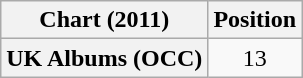<table class="wikitable plainrowheaders" style="text-align:center;">
<tr>
<th scope="col">Chart (2011)</th>
<th scope="col">Position</th>
</tr>
<tr>
<th scope="row">UK Albums (OCC)</th>
<td style="text-align:center;">13</td>
</tr>
</table>
